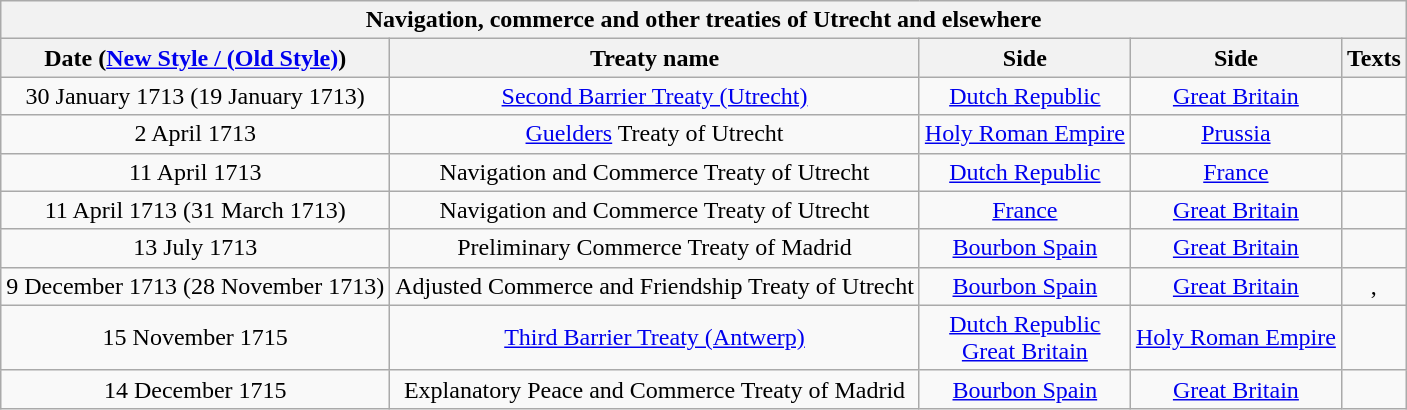<table class="wikitable" style="text-align:center;">
<tr>
<th colspan="6" align="center">Navigation, commerce and other treaties of Utrecht and elsewhere</th>
</tr>
<tr>
<th>Date (<a href='#'>New Style / (Old Style)</a>)</th>
<th>Treaty name</th>
<th>Side</th>
<th>Side</th>
<th>Texts</th>
</tr>
<tr>
<td>30 January 1713 (19 January 1713)</td>
<td><a href='#'>Second Barrier Treaty (Utrecht)</a></td>
<td><a href='#'>Dutch Republic</a></td>
<td><a href='#'>Great Britain</a></td>
<td></td>
</tr>
<tr>
<td>2 April 1713</td>
<td><a href='#'>Guelders</a> Treaty of Utrecht</td>
<td><a href='#'>Holy Roman Empire</a></td>
<td><a href='#'>Prussia</a></td>
<td></td>
</tr>
<tr>
<td>11 April 1713</td>
<td>Navigation and Commerce Treaty of Utrecht</td>
<td><a href='#'>Dutch Republic</a></td>
<td><a href='#'>France</a></td>
<td></td>
</tr>
<tr>
<td>11 April 1713 (31 March 1713)</td>
<td>Navigation and Commerce Treaty of Utrecht</td>
<td><a href='#'>France</a></td>
<td><a href='#'>Great Britain</a></td>
<td></td>
</tr>
<tr>
<td>13 July 1713</td>
<td>Preliminary Commerce Treaty of Madrid</td>
<td><a href='#'>Bourbon Spain</a></td>
<td><a href='#'>Great Britain</a></td>
<td></td>
</tr>
<tr>
<td>9 December 1713 (28 November 1713)</td>
<td>Adjusted Commerce and Friendship Treaty of Utrecht</td>
<td><a href='#'>Bourbon Spain</a></td>
<td><a href='#'>Great Britain</a></td>
<td>, </td>
</tr>
<tr>
<td>15 November 1715</td>
<td><a href='#'>Third Barrier Treaty (Antwerp)</a></td>
<td><a href='#'>Dutch Republic</a><br><a href='#'>Great Britain</a></td>
<td><a href='#'>Holy Roman Empire</a></td>
<td></td>
</tr>
<tr>
<td>14 December 1715</td>
<td>Explanatory Peace and Commerce Treaty of Madrid</td>
<td><a href='#'>Bourbon Spain</a></td>
<td><a href='#'>Great Britain</a></td>
<td></td>
</tr>
</table>
